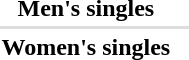<table>
<tr>
<th scope="row">Men's singles</th>
<td></td>
<td></td>
<td></td>
</tr>
<tr bgcolor=#DDDDDD>
<td colspan=4></td>
</tr>
<tr>
<th scope="row">Women's singles</th>
<td></td>
<td></td>
<td></td>
</tr>
</table>
